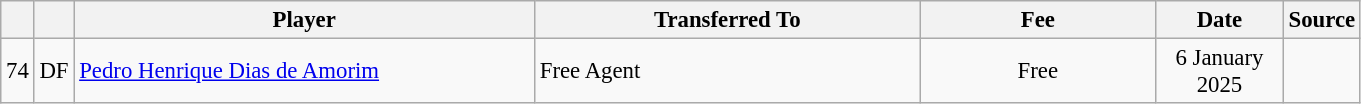<table class="wikitable plainrowheaders sortable" style="font-size:95%">
<tr>
<th></th>
<th></th>
<th scope="col" style="width:300px;">Player</th>
<th scope="col" style="width:250px;">Transferred To</th>
<th scope="col" style="width:150px;">Fee</th>
<th scope="col" style="width:78px;">Date</th>
<th>Source</th>
</tr>
<tr>
<td align=center>74</td>
<td align=center>DF</td>
<td> <a href='#'>Pedro Henrique Dias de Amorim</a></td>
<td>Free Agent</td>
<td align=center>Free</td>
<td align=center>6 January 2025</td>
<td align=center></td>
</tr>
</table>
